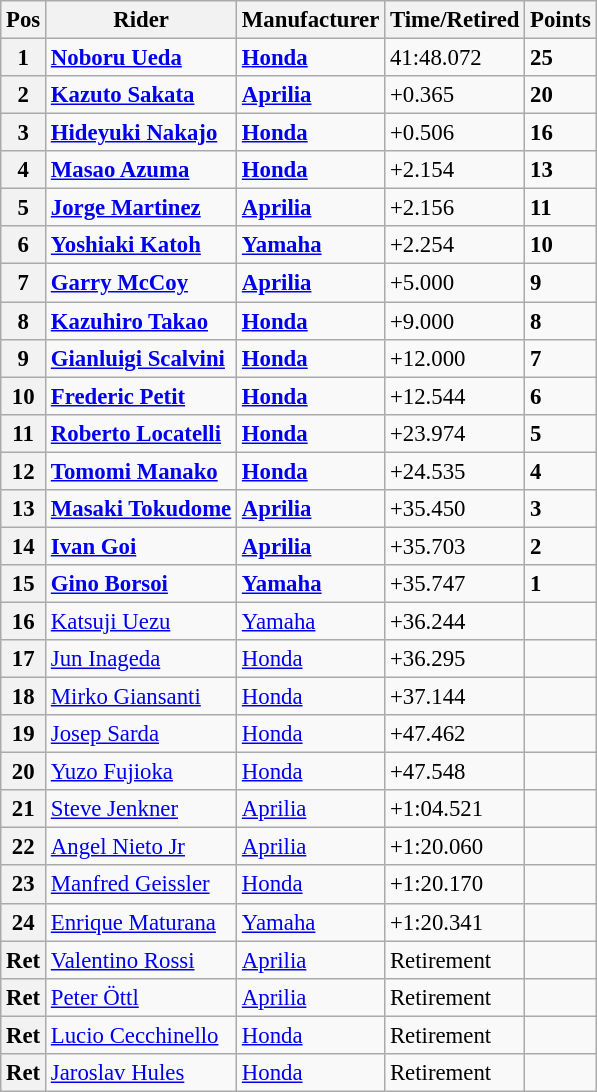<table class="wikitable" style="font-size: 95%;">
<tr>
<th>Pos</th>
<th>Rider</th>
<th>Manufacturer</th>
<th>Time/Retired</th>
<th>Points</th>
</tr>
<tr>
<th>1</th>
<td> <strong><a href='#'>Noboru Ueda</a></strong></td>
<td><strong><a href='#'>Honda</a></strong></td>
<td>41:48.072</td>
<td><strong>25</strong></td>
</tr>
<tr>
<th>2</th>
<td> <strong><a href='#'>Kazuto Sakata</a></strong></td>
<td><strong><a href='#'>Aprilia</a></strong></td>
<td>+0.365</td>
<td><strong>20</strong></td>
</tr>
<tr>
<th>3</th>
<td> <strong><a href='#'>Hideyuki Nakajo</a></strong></td>
<td><strong><a href='#'>Honda</a></strong></td>
<td>+0.506</td>
<td><strong>16</strong></td>
</tr>
<tr>
<th>4</th>
<td> <strong><a href='#'>Masao Azuma</a></strong></td>
<td><strong><a href='#'>Honda</a></strong></td>
<td>+2.154</td>
<td><strong>13</strong></td>
</tr>
<tr>
<th>5</th>
<td> <strong><a href='#'>Jorge Martinez</a></strong></td>
<td><strong><a href='#'>Aprilia</a></strong></td>
<td>+2.156</td>
<td><strong>11</strong></td>
</tr>
<tr>
<th>6</th>
<td> <strong><a href='#'>Yoshiaki Katoh</a></strong></td>
<td><strong><a href='#'>Yamaha</a></strong></td>
<td>+2.254</td>
<td><strong>10</strong></td>
</tr>
<tr>
<th>7</th>
<td> <strong><a href='#'>Garry McCoy</a></strong></td>
<td><strong><a href='#'>Aprilia</a></strong></td>
<td>+5.000</td>
<td><strong>9</strong></td>
</tr>
<tr>
<th>8</th>
<td> <strong><a href='#'>Kazuhiro Takao</a></strong></td>
<td><strong><a href='#'>Honda</a></strong></td>
<td>+9.000</td>
<td><strong>8</strong></td>
</tr>
<tr>
<th>9</th>
<td> <strong><a href='#'>Gianluigi Scalvini</a></strong></td>
<td><strong><a href='#'>Honda</a></strong></td>
<td>+12.000</td>
<td><strong>7</strong></td>
</tr>
<tr>
<th>10</th>
<td> <strong><a href='#'>Frederic Petit</a></strong></td>
<td><strong><a href='#'>Honda</a></strong></td>
<td>+12.544</td>
<td><strong>6</strong></td>
</tr>
<tr>
<th>11</th>
<td> <strong><a href='#'>Roberto Locatelli</a></strong></td>
<td><strong><a href='#'>Honda</a></strong></td>
<td>+23.974</td>
<td><strong>5</strong></td>
</tr>
<tr>
<th>12</th>
<td> <strong><a href='#'>Tomomi Manako</a></strong></td>
<td><strong><a href='#'>Honda</a></strong></td>
<td>+24.535</td>
<td><strong>4</strong></td>
</tr>
<tr>
<th>13</th>
<td> <strong><a href='#'>Masaki Tokudome</a></strong></td>
<td><strong><a href='#'>Aprilia</a></strong></td>
<td>+35.450</td>
<td><strong>3</strong></td>
</tr>
<tr>
<th>14</th>
<td> <strong><a href='#'>Ivan Goi</a></strong></td>
<td><strong><a href='#'>Aprilia</a></strong></td>
<td>+35.703</td>
<td><strong>2</strong></td>
</tr>
<tr>
<th>15</th>
<td> <strong><a href='#'>Gino Borsoi</a></strong></td>
<td><strong><a href='#'>Yamaha</a></strong></td>
<td>+35.747</td>
<td><strong>1</strong></td>
</tr>
<tr>
<th>16</th>
<td> <a href='#'>Katsuji Uezu</a></td>
<td><a href='#'>Yamaha</a></td>
<td>+36.244</td>
<td></td>
</tr>
<tr>
<th>17</th>
<td> <a href='#'>Jun Inageda</a></td>
<td><a href='#'>Honda</a></td>
<td>+36.295</td>
<td></td>
</tr>
<tr>
<th>18</th>
<td> <a href='#'>Mirko Giansanti</a></td>
<td><a href='#'>Honda</a></td>
<td>+37.144</td>
<td></td>
</tr>
<tr>
<th>19</th>
<td> <a href='#'>Josep Sarda</a></td>
<td><a href='#'>Honda</a></td>
<td>+47.462</td>
<td></td>
</tr>
<tr>
<th>20</th>
<td> <a href='#'>Yuzo Fujioka</a></td>
<td><a href='#'>Honda</a></td>
<td>+47.548</td>
<td></td>
</tr>
<tr>
<th>21</th>
<td> <a href='#'>Steve Jenkner</a></td>
<td><a href='#'>Aprilia</a></td>
<td>+1:04.521</td>
<td></td>
</tr>
<tr>
<th>22</th>
<td> <a href='#'>Angel Nieto Jr</a></td>
<td><a href='#'>Aprilia</a></td>
<td>+1:20.060</td>
<td></td>
</tr>
<tr>
<th>23</th>
<td> <a href='#'>Manfred Geissler</a></td>
<td><a href='#'>Honda</a></td>
<td>+1:20.170</td>
<td></td>
</tr>
<tr>
<th>24</th>
<td> <a href='#'>Enrique Maturana</a></td>
<td><a href='#'>Yamaha</a></td>
<td>+1:20.341</td>
<td></td>
</tr>
<tr>
<th>Ret</th>
<td> <a href='#'>Valentino Rossi</a></td>
<td><a href='#'>Aprilia</a></td>
<td>Retirement</td>
<td></td>
</tr>
<tr>
<th>Ret</th>
<td> <a href='#'>Peter Öttl</a></td>
<td><a href='#'>Aprilia</a></td>
<td>Retirement</td>
<td></td>
</tr>
<tr>
<th>Ret</th>
<td> <a href='#'>Lucio Cecchinello</a></td>
<td><a href='#'>Honda</a></td>
<td>Retirement</td>
<td></td>
</tr>
<tr>
<th>Ret</th>
<td> <a href='#'>Jaroslav Hules</a></td>
<td><a href='#'>Honda</a></td>
<td>Retirement</td>
<td></td>
</tr>
</table>
